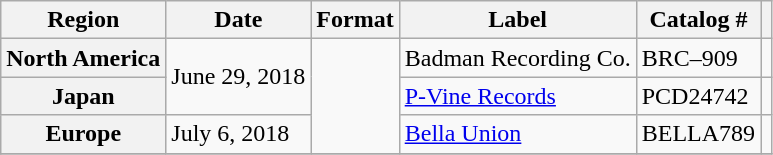<table class="wikitable plainrowheaders">
<tr>
<th scope="col">Region</th>
<th scope="col">Date</th>
<th scope="col">Format</th>
<th scope="col">Label</th>
<th scope="col">Catalog #</th>
<th scope="col"></th>
</tr>
<tr>
<th scope="row">North America</th>
<td rowspan="2">June 29, 2018</td>
<td rowspan="3"></td>
<td>Badman Recording Co.</td>
<td>BRC–909</td>
<td align="center"></td>
</tr>
<tr>
<th scope="row">Japan</th>
<td><a href='#'>P-Vine Records</a></td>
<td>PCD24742</td>
<td align="center"></td>
</tr>
<tr>
<th scope="row">Europe</th>
<td>July 6, 2018</td>
<td><a href='#'>Bella Union</a></td>
<td>BELLA789</td>
<td align="center"></td>
</tr>
<tr>
</tr>
</table>
